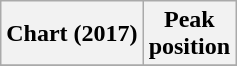<table class="wikitable plainrowheaders" style="text-align:center">
<tr>
<th scope="col">Chart (2017)</th>
<th scope="col">Peak<br> position</th>
</tr>
<tr>
</tr>
</table>
